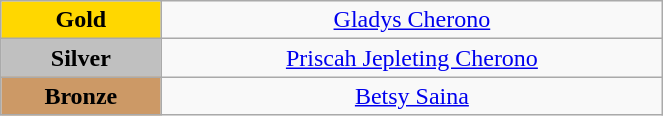<table class="wikitable" style=" text-align:center; " width="35%">
<tr>
<td bgcolor="gold"><strong>Gold</strong></td>
<td><a href='#'>Gladys Cherono</a><br>  <small><em></em></small></td>
</tr>
<tr>
<td bgcolor="silver"><strong>Silver</strong></td>
<td><a href='#'>Priscah Jepleting Cherono</a><br>  <small><em></em></small></td>
</tr>
<tr>
<td bgcolor="CC9966"><strong>Bronze</strong></td>
<td><a href='#'>Betsy Saina</a><br>  <small><em></em></small></td>
</tr>
</table>
